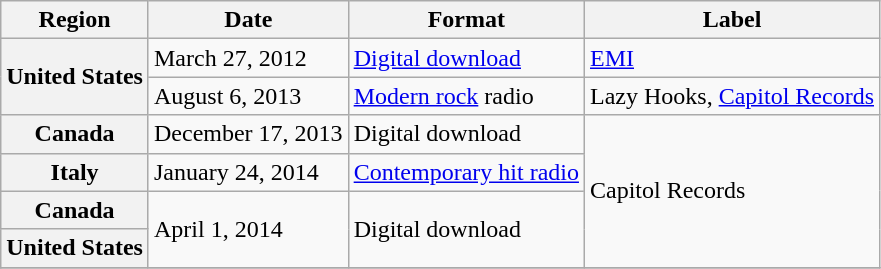<table class="wikitable plainrowheaders">
<tr>
<th>Region</th>
<th>Date</th>
<th>Format</th>
<th>Label</th>
</tr>
<tr>
<th scope="row" rowspan="2">United States</th>
<td>March 27, 2012</td>
<td><a href='#'>Digital download</a></td>
<td><a href='#'>EMI</a></td>
</tr>
<tr>
<td>August 6, 2013</td>
<td><a href='#'>Modern rock</a> radio</td>
<td>Lazy Hooks, <a href='#'>Capitol Records</a></td>
</tr>
<tr>
<th scope="row">Canada</th>
<td>December 17, 2013</td>
<td>Digital download </td>
<td rowspan="4">Capitol Records</td>
</tr>
<tr>
<th scope="row">Italy</th>
<td>January 24, 2014</td>
<td><a href='#'>Contemporary hit radio</a></td>
</tr>
<tr>
<th scope="row">Canada</th>
<td rowspan="2">April 1, 2014</td>
<td rowspan="2">Digital download </td>
</tr>
<tr>
<th scope="row">United States</th>
</tr>
<tr>
</tr>
</table>
